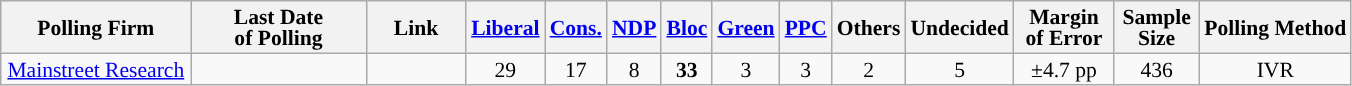<table class="wikitable sortable" style="text-align:center;font-size:90%;line-height:14px;">
<tr style="background:#e9e9e9;">
<th style="width:120px">Polling Firm</th>
<th style="width:110px">Last Date<br>of Polling</th>
<th style="width:60px" class="unsortable">Link</th>
<th style="background-color:"><a href='#'>Liberal</a></th>
<th style="background-color:"><a href='#'>Cons.</a></th>
<th style="background-color:"><a href='#'>NDP</a></th>
<th style="background-color:"><a href='#'>Bloc</a></th>
<th style="background-color:"><a href='#'>Green</a></th>
<th style="background-color:"><a href='#'><span>PPC</span></a></th>
<th style="background-color:">Others</th>
<th style="background-color:">Undecided</th>
<th style="width:60px;" class=unsortable>Margin<br>of Error</th>
<th style="width:50px;" class=unsortable>Sample<br>Size</th>
<th class=unsortable>Polling Method</th>
</tr>
<tr>
<td><a href='#'>Mainstreet Research</a></td>
<td></td>
<td></td>
<td>29</td>
<td>17</td>
<td>8</td>
<td style="background-color:"><strong>33</strong></td>
<td>3</td>
<td>3</td>
<td>2</td>
<td>5</td>
<td>±4.7 pp</td>
<td>436</td>
<td>IVR</td>
</tr>
</table>
